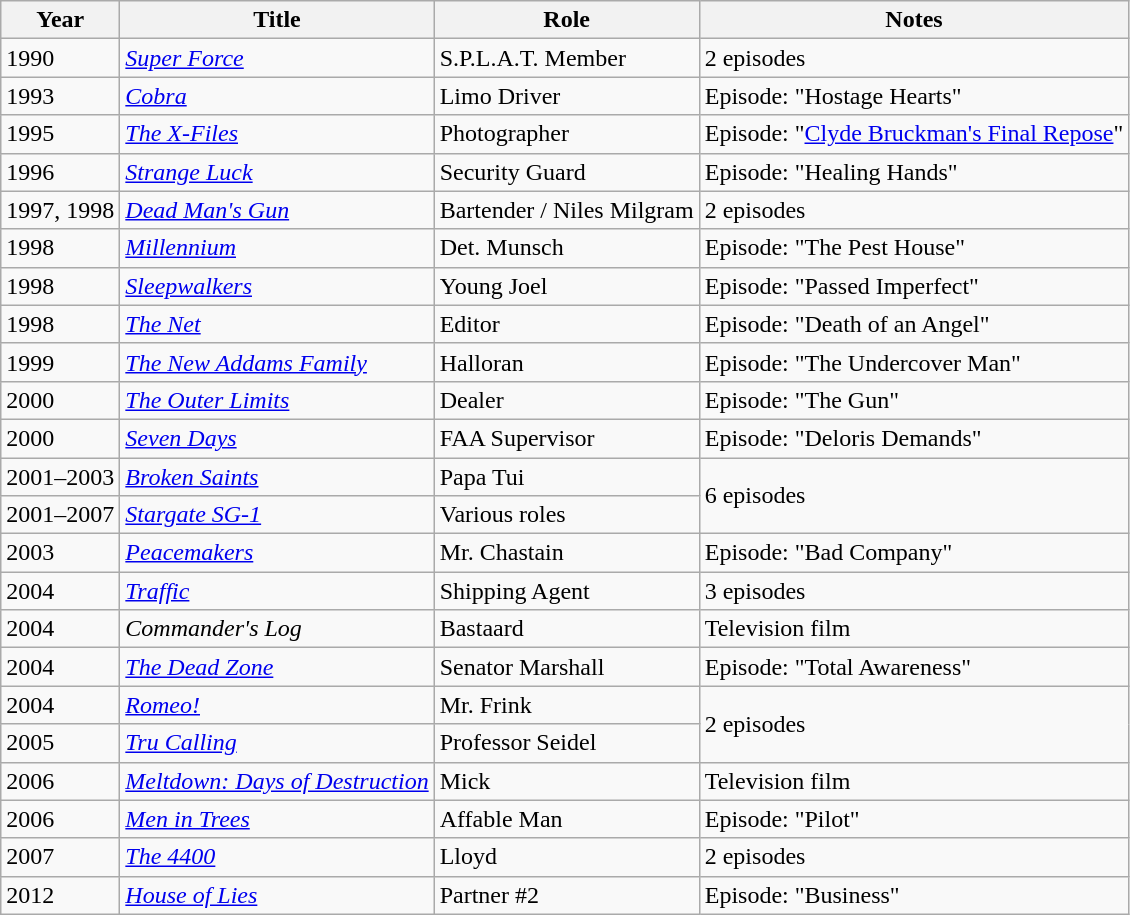<table class="wikitable sortable">
<tr>
<th>Year</th>
<th>Title</th>
<th>Role</th>
<th>Notes</th>
</tr>
<tr>
<td>1990</td>
<td><em><a href='#'>Super Force</a></em></td>
<td>S.P.L.A.T. Member</td>
<td>2 episodes</td>
</tr>
<tr>
<td>1993</td>
<td><a href='#'><em>Cobra</em></a></td>
<td>Limo Driver</td>
<td>Episode: "Hostage Hearts"</td>
</tr>
<tr>
<td>1995</td>
<td data-sort-value="X-Files, The"><em><a href='#'>The X-Files</a></em></td>
<td>Photographer</td>
<td>Episode: "<a href='#'>Clyde Bruckman's Final Repose</a>"</td>
</tr>
<tr>
<td>1996</td>
<td><em><a href='#'>Strange Luck</a></em></td>
<td>Security Guard</td>
<td>Episode: "Healing Hands"</td>
</tr>
<tr>
<td>1997, 1998</td>
<td><em><a href='#'>Dead Man's Gun</a></em></td>
<td>Bartender / Niles Milgram</td>
<td>2 episodes</td>
</tr>
<tr>
<td>1998</td>
<td><a href='#'><em>Millennium</em></a></td>
<td>Det. Munsch</td>
<td>Episode: "The Pest House"</td>
</tr>
<tr>
<td>1998</td>
<td><a href='#'><em>Sleepwalkers</em></a></td>
<td>Young Joel</td>
<td>Episode: "Passed Imperfect"</td>
</tr>
<tr>
<td>1998</td>
<td data-sort-value="Net, The"><a href='#'><em>The Net</em></a></td>
<td>Editor</td>
<td>Episode: "Death of an Angel"</td>
</tr>
<tr>
<td>1999</td>
<td data-sort-value="New Addams Family, The"><em><a href='#'>The New Addams Family</a></em></td>
<td>Halloran</td>
<td>Episode: "The Undercover Man"</td>
</tr>
<tr>
<td>2000</td>
<td data-sort-value="Outer Limits, The"><a href='#'><em>The Outer Limits</em></a></td>
<td>Dealer</td>
<td>Episode: "The Gun"</td>
</tr>
<tr>
<td>2000</td>
<td><a href='#'><em>Seven Days</em></a></td>
<td>FAA Supervisor</td>
<td>Episode: "Deloris Demands"</td>
</tr>
<tr>
<td>2001–2003</td>
<td><em><a href='#'>Broken Saints</a></em></td>
<td>Papa Tui</td>
<td rowspan="2">6 episodes</td>
</tr>
<tr>
<td>2001–2007</td>
<td><em><a href='#'>Stargate SG-1</a></em></td>
<td>Various roles</td>
</tr>
<tr>
<td>2003</td>
<td><a href='#'><em>Peacemakers</em></a></td>
<td>Mr. Chastain</td>
<td>Episode: "Bad Company"</td>
</tr>
<tr>
<td>2004</td>
<td><a href='#'><em>Traffic</em></a></td>
<td>Shipping Agent</td>
<td>3 episodes</td>
</tr>
<tr>
<td>2004</td>
<td><em>Commander's Log</em></td>
<td>Bastaard</td>
<td>Television film</td>
</tr>
<tr>
<td>2004</td>
<td data-sort-value="Dead Zone, The"><a href='#'><em>The Dead Zone</em></a></td>
<td>Senator Marshall</td>
<td>Episode: "Total Awareness"</td>
</tr>
<tr>
<td>2004</td>
<td><em><a href='#'>Romeo!</a></em></td>
<td>Mr. Frink</td>
<td rowspan="2">2 episodes</td>
</tr>
<tr>
<td>2005</td>
<td><em><a href='#'>Tru Calling</a></em></td>
<td>Professor Seidel</td>
</tr>
<tr>
<td>2006</td>
<td><em><a href='#'>Meltdown: Days of Destruction</a></em></td>
<td>Mick</td>
<td>Television film</td>
</tr>
<tr>
<td>2006</td>
<td><em><a href='#'>Men in Trees</a></em></td>
<td>Affable Man</td>
<td>Episode: "Pilot"</td>
</tr>
<tr>
<td>2007</td>
<td data-sort-value="4400, The"><em><a href='#'>The 4400</a></em></td>
<td>Lloyd</td>
<td>2 episodes</td>
</tr>
<tr>
<td>2012</td>
<td><em><a href='#'>House of Lies</a></em></td>
<td>Partner #2</td>
<td>Episode: "Business"</td>
</tr>
</table>
